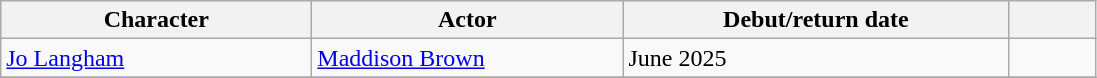<table class="wikitable plainrowheaders sortable">
<tr>
<th width=200>Character</th>
<th width=200>Actor</th>
<th width=250>Debut/return date</th>
<th width=50></th>
</tr>
<tr>
<td><a href='#'>Jo Langham</a></td>
<td><a href='#'>Maddison Brown</a></td>
<td>June 2025</td>
<td align="center"></td>
</tr>
<tr>
</tr>
</table>
